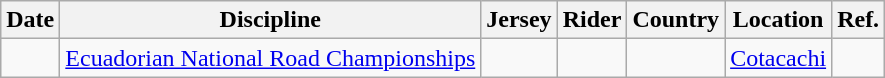<table class="wikitable sortable">
<tr>
<th>Date</th>
<th>Discipline</th>
<th>Jersey</th>
<th>Rider</th>
<th>Country</th>
<th>Location</th>
<th class="unsortable">Ref.</th>
</tr>
<tr>
<td></td>
<td><a href='#'>Ecuadorian National Road Championships</a></td>
<td align="center"></td>
<td></td>
<td></td>
<td><a href='#'>Cotacachi</a></td>
<td align="center"></td>
</tr>
</table>
